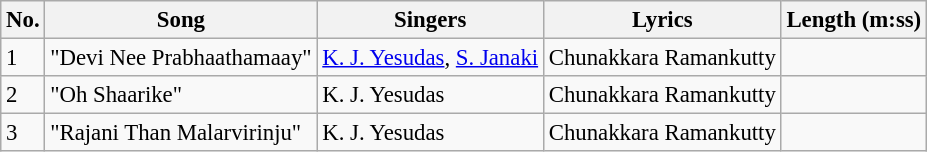<table class="wikitable" style="font-size:95%;">
<tr>
<th>No.</th>
<th>Song</th>
<th>Singers</th>
<th>Lyrics</th>
<th>Length (m:ss)</th>
</tr>
<tr>
<td>1</td>
<td>"Devi Nee Prabhaathamaay"</td>
<td><a href='#'>K. J. Yesudas</a>, <a href='#'>S. Janaki</a></td>
<td>Chunakkara Ramankutty</td>
<td></td>
</tr>
<tr>
<td>2</td>
<td>"Oh Shaarike"</td>
<td>K. J. Yesudas</td>
<td>Chunakkara Ramankutty</td>
<td></td>
</tr>
<tr>
<td>3</td>
<td>"Rajani Than Malarvirinju"</td>
<td>K. J. Yesudas</td>
<td>Chunakkara Ramankutty</td>
<td></td>
</tr>
</table>
